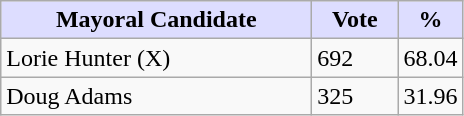<table class="wikitable">
<tr>
<th style="background:#ddf; width:200px;">Mayoral Candidate </th>
<th style="background:#ddf; width:50px;">Vote</th>
<th style="background:#ddf; width:30px;">%</th>
</tr>
<tr>
<td>Lorie Hunter (X)</td>
<td>692</td>
<td>68.04</td>
</tr>
<tr>
<td>Doug Adams</td>
<td>325</td>
<td>31.96</td>
</tr>
</table>
